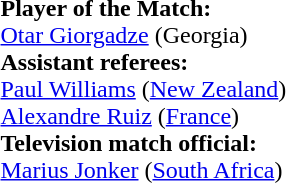<table style="width:100%">
<tr>
<td><br><strong>Player of the Match:</strong>
<br><a href='#'>Otar Giorgadze</a> (Georgia)<br><strong>Assistant referees:</strong>
<br><a href='#'>Paul Williams</a> (<a href='#'>New Zealand</a>)
<br><a href='#'>Alexandre Ruiz</a> (<a href='#'>France</a>)
<br><strong>Television match official:</strong>
<br><a href='#'>Marius Jonker</a> (<a href='#'>South Africa</a>)</td>
</tr>
</table>
